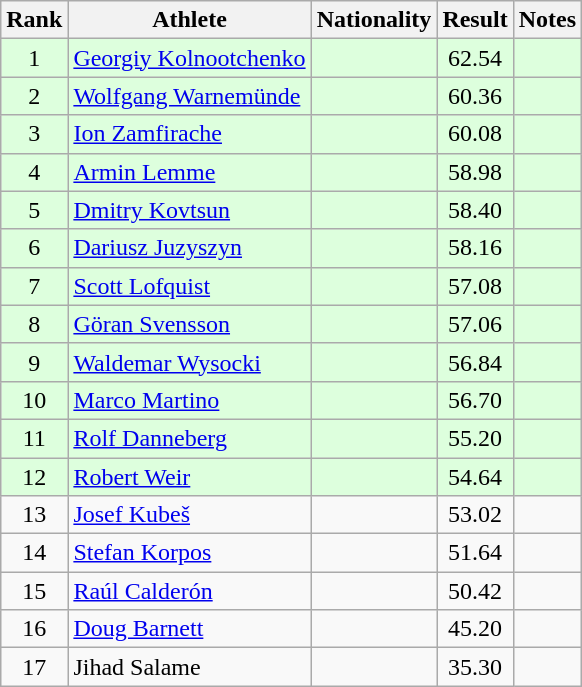<table class="wikitable sortable" style="text-align:center">
<tr>
<th>Rank</th>
<th>Athlete</th>
<th>Nationality</th>
<th>Result</th>
<th>Notes</th>
</tr>
<tr bgcolor=ddffdd>
<td>1</td>
<td align=left><a href='#'>Georgiy Kolnootchenko</a></td>
<td align=left></td>
<td>62.54</td>
<td></td>
</tr>
<tr bgcolor=ddffdd>
<td>2</td>
<td align=left><a href='#'>Wolfgang Warnemünde</a></td>
<td align=left></td>
<td>60.36</td>
<td></td>
</tr>
<tr bgcolor=ddffdd>
<td>3</td>
<td align=left><a href='#'>Ion Zamfirache</a></td>
<td align=left></td>
<td>60.08</td>
<td></td>
</tr>
<tr bgcolor=ddffdd>
<td>4</td>
<td align=left><a href='#'>Armin Lemme</a></td>
<td align=left></td>
<td>58.98</td>
<td></td>
</tr>
<tr bgcolor=ddffdd>
<td>5</td>
<td align=left><a href='#'>Dmitry Kovtsun</a></td>
<td align=left></td>
<td>58.40</td>
<td></td>
</tr>
<tr bgcolor=ddffdd>
<td>6</td>
<td align=left><a href='#'>Dariusz Juzyszyn</a></td>
<td align=left></td>
<td>58.16</td>
<td></td>
</tr>
<tr bgcolor=ddffdd>
<td>7</td>
<td align=left><a href='#'>Scott Lofquist</a></td>
<td align=left></td>
<td>57.08</td>
<td></td>
</tr>
<tr bgcolor=ddffdd>
<td>8</td>
<td align=left><a href='#'>Göran Svensson</a></td>
<td align=left></td>
<td>57.06</td>
<td></td>
</tr>
<tr bgcolor=ddffdd>
<td>9</td>
<td align=left><a href='#'>Waldemar Wysocki</a></td>
<td align=left></td>
<td>56.84</td>
<td></td>
</tr>
<tr bgcolor=ddffdd>
<td>10</td>
<td align=left><a href='#'>Marco Martino</a></td>
<td align=left></td>
<td>56.70</td>
<td></td>
</tr>
<tr bgcolor=ddffdd>
<td>11</td>
<td align=left><a href='#'>Rolf Danneberg</a></td>
<td align=left></td>
<td>55.20</td>
<td></td>
</tr>
<tr bgcolor=ddffdd>
<td>12</td>
<td align=left><a href='#'>Robert Weir</a></td>
<td align=left></td>
<td>54.64</td>
<td></td>
</tr>
<tr>
<td>13</td>
<td align=left><a href='#'>Josef Kubeš</a></td>
<td align=left></td>
<td>53.02</td>
<td></td>
</tr>
<tr>
<td>14</td>
<td align=left><a href='#'>Stefan Korpos</a></td>
<td align=left></td>
<td>51.64</td>
<td></td>
</tr>
<tr>
<td>15</td>
<td align=left><a href='#'>Raúl Calderón</a></td>
<td align=left></td>
<td>50.42</td>
<td></td>
</tr>
<tr>
<td>16</td>
<td align=left><a href='#'>Doug Barnett</a></td>
<td align=left></td>
<td>45.20</td>
<td></td>
</tr>
<tr>
<td>17</td>
<td align=left>Jihad Salame</td>
<td align=left></td>
<td>35.30</td>
<td></td>
</tr>
</table>
